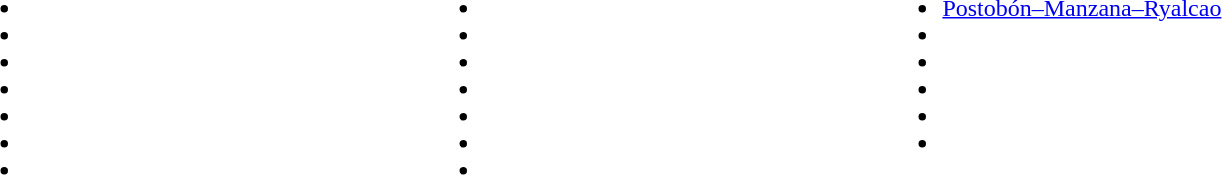<table>
<tr>
<td style="vertical-align:top; width:25%;"><br><ul><li></li><li></li><li></li><li></li><li></li><li></li><li></li></ul></td>
<td style="vertical-align:top; width:25%;"><br><ul><li></li><li></li><li></li><li></li><li></li><li></li><li></li></ul></td>
<td style="vertical-align:top; width:25%;"><br><ul><li><a href='#'>Postobón–Manzana–Ryalcao</a></li><li></li><li></li><li></li><li></li><li></li></ul></td>
</tr>
</table>
